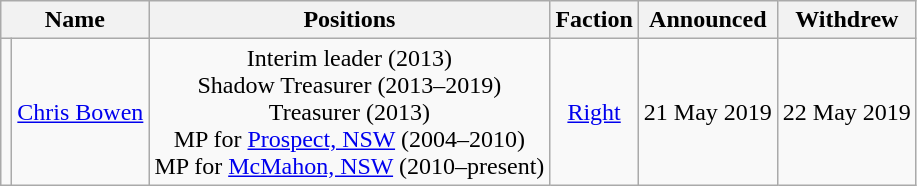<table class="wikitable sortable" style="text-align:center">
<tr>
<th colspan=2>Name<br></th>
<th>Positions</th>
<th>Faction</th>
<th>Announced</th>
<th>Withdrew</th>
</tr>
<tr>
<td></td>
<td><a href='#'>Chris Bowen</a><br></td>
<td>Interim leader (2013)<br>Shadow Treasurer (2013–2019)<br>Treasurer (2013)<br>MP for <a href='#'>Prospect, NSW</a> (2004–2010)<br>MP for <a href='#'>McMahon, NSW</a> (2010–present)</td>
<td><a href='#'>Right</a></td>
<td>21 May 2019</td>
<td>22 May 2019</td>
</tr>
</table>
